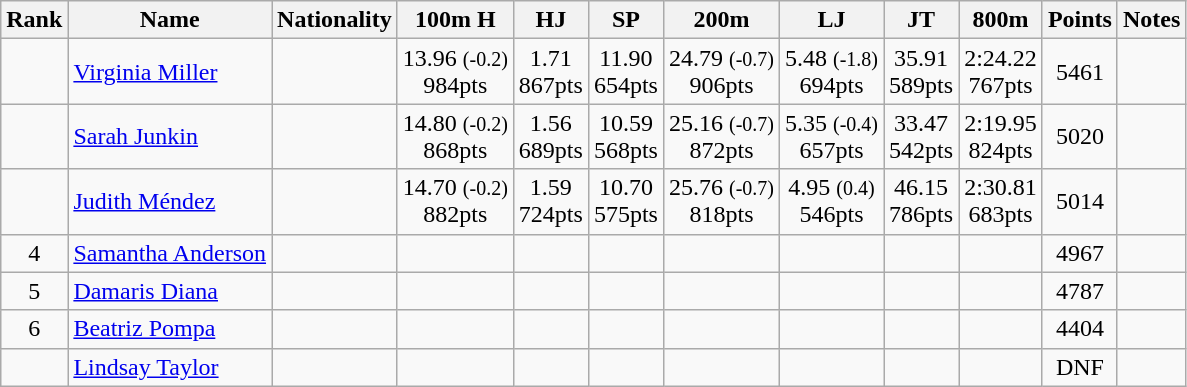<table class="wikitable sortable" style="text-align:center">
<tr>
<th>Rank</th>
<th>Name</th>
<th>Nationality</th>
<th>100m H</th>
<th>HJ</th>
<th>SP</th>
<th>200m</th>
<th>LJ</th>
<th>JT</th>
<th>800m</th>
<th>Points</th>
<th>Notes</th>
</tr>
<tr>
<td align=center></td>
<td align=left><a href='#'>Virginia Miller</a></td>
<td align=left></td>
<td>13.96 <small>(-0.2)</small><br> 984pts</td>
<td>1.71<br> 867pts</td>
<td>11.90<br> 654pts</td>
<td>24.79 <small>(-0.7)</small><br> 906pts</td>
<td>5.48 <small>(-1.8)</small><br> 694pts</td>
<td>35.91<br> 589pts</td>
<td>2:24.22<br> 767pts</td>
<td>5461</td>
<td></td>
</tr>
<tr>
<td align=center></td>
<td align=left><a href='#'>Sarah Junkin</a></td>
<td align=left></td>
<td>14.80 <small>(-0.2)</small><br> 868pts</td>
<td>1.56<br> 689pts</td>
<td>10.59<br> 568pts</td>
<td>25.16 <small>(-0.7)</small><br> 872pts</td>
<td>5.35 <small>(-0.4)</small><br> 657pts</td>
<td>33.47<br> 542pts</td>
<td>2:19.95<br> 824pts</td>
<td>5020</td>
<td></td>
</tr>
<tr>
<td align=center></td>
<td align=left><a href='#'>Judith Méndez</a></td>
<td align=left></td>
<td>14.70 <small>(-0.2)</small><br> 882pts</td>
<td>1.59<br> 724pts</td>
<td>10.70<br> 575pts</td>
<td>25.76 <small>(-0.7)</small><br> 818pts</td>
<td>4.95 <small>(0.4)</small><br> 546pts</td>
<td>46.15<br> 786pts</td>
<td>2:30.81<br> 683pts</td>
<td>5014</td>
<td></td>
</tr>
<tr>
<td align=center>4</td>
<td align=left><a href='#'>Samantha Anderson</a></td>
<td align=left></td>
<td></td>
<td></td>
<td></td>
<td></td>
<td></td>
<td></td>
<td></td>
<td>4967</td>
<td></td>
</tr>
<tr>
<td align=center>5</td>
<td align=left><a href='#'>Damaris Diana</a></td>
<td align=left></td>
<td></td>
<td></td>
<td></td>
<td></td>
<td></td>
<td></td>
<td></td>
<td>4787</td>
<td></td>
</tr>
<tr>
<td align=center>6</td>
<td align=left><a href='#'>Beatriz Pompa</a></td>
<td align=left></td>
<td></td>
<td></td>
<td></td>
<td></td>
<td></td>
<td></td>
<td></td>
<td>4404</td>
<td></td>
</tr>
<tr>
<td align=center></td>
<td align=left><a href='#'>Lindsay Taylor</a></td>
<td align=left></td>
<td></td>
<td></td>
<td></td>
<td></td>
<td></td>
<td></td>
<td></td>
<td>DNF</td>
<td></td>
</tr>
</table>
